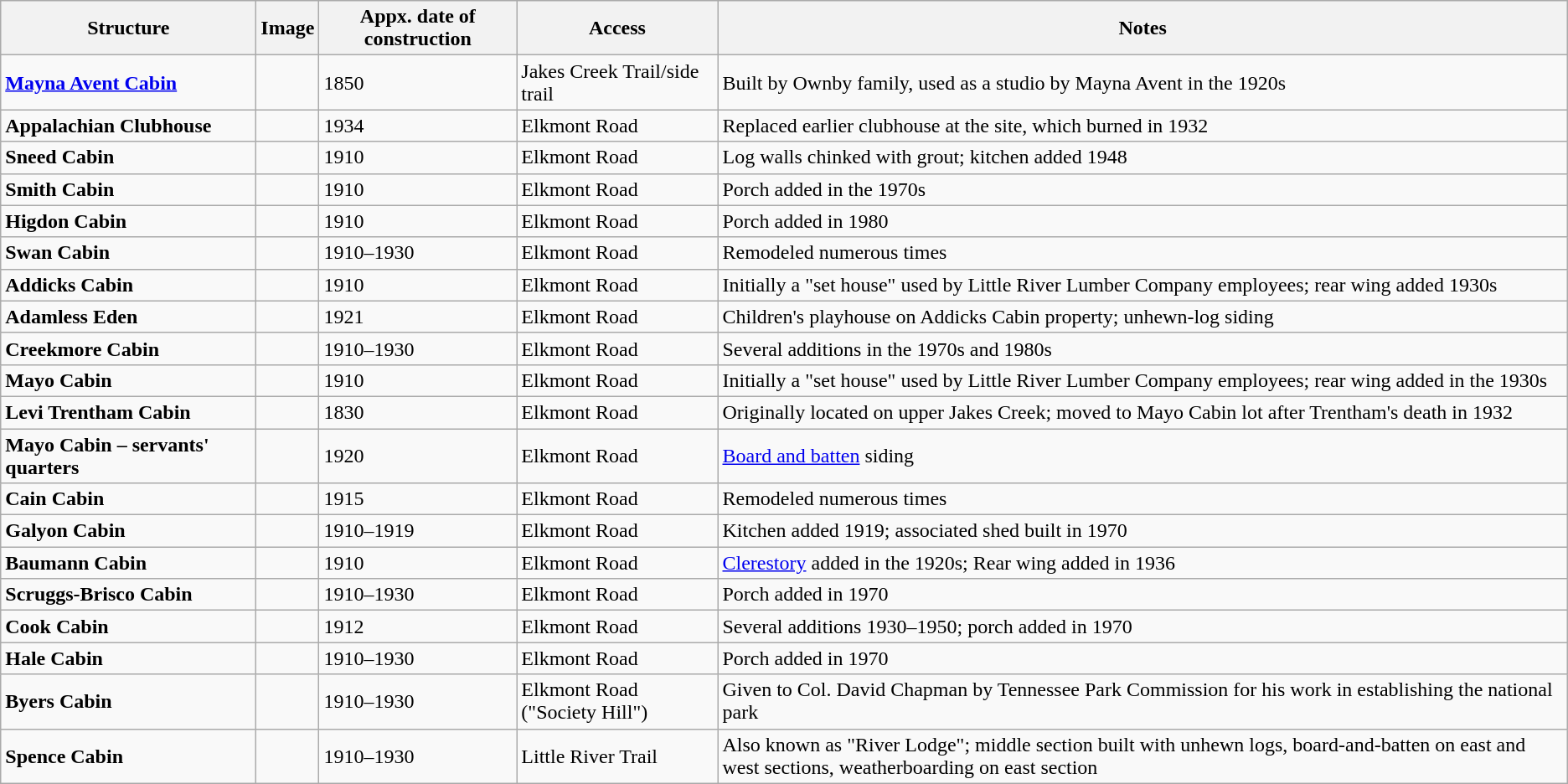<table class="wikitable">
<tr>
<th>Structure</th>
<th>Image</th>
<th>Appx. date of construction</th>
<th>Access</th>
<th>Notes</th>
</tr>
<tr>
<td><strong><a href='#'>Mayna Avent Cabin</a></strong></td>
<td></td>
<td>1850</td>
<td>Jakes Creek Trail/side trail</td>
<td>Built by Ownby family, used as a studio by Mayna Avent in the 1920s</td>
</tr>
<tr>
<td><strong>Appalachian Clubhouse</strong></td>
<td></td>
<td>1934</td>
<td>Elkmont Road</td>
<td>Replaced earlier clubhouse at the site, which burned in 1932</td>
</tr>
<tr>
<td><strong>Sneed Cabin</strong></td>
<td></td>
<td>1910</td>
<td>Elkmont Road</td>
<td>Log walls chinked with grout; kitchen added 1948</td>
</tr>
<tr>
<td><strong>Smith Cabin</strong></td>
<td></td>
<td>1910</td>
<td>Elkmont Road</td>
<td>Porch added in the 1970s</td>
</tr>
<tr>
<td><strong>Higdon Cabin</strong></td>
<td></td>
<td>1910</td>
<td>Elkmont Road</td>
<td>Porch added in 1980</td>
</tr>
<tr>
<td><strong>Swan Cabin</strong></td>
<td></td>
<td>1910–1930</td>
<td>Elkmont Road</td>
<td>Remodeled numerous times</td>
</tr>
<tr>
<td><strong>Addicks Cabin</strong></td>
<td></td>
<td>1910</td>
<td>Elkmont Road</td>
<td>Initially a "set house" used by Little River Lumber Company employees; rear wing added 1930s</td>
</tr>
<tr>
<td><strong>Adamless Eden</strong></td>
<td></td>
<td>1921</td>
<td>Elkmont Road</td>
<td>Children's playhouse on Addicks Cabin property; unhewn-log siding</td>
</tr>
<tr>
<td><strong>Creekmore Cabin</strong></td>
<td></td>
<td>1910–1930</td>
<td>Elkmont Road</td>
<td>Several additions in the 1970s and 1980s</td>
</tr>
<tr>
<td><strong>Mayo Cabin</strong></td>
<td></td>
<td>1910</td>
<td>Elkmont Road</td>
<td>Initially a "set house" used by Little River Lumber Company employees; rear wing added in the 1930s</td>
</tr>
<tr>
<td><strong>Levi Trentham Cabin</strong></td>
<td></td>
<td>1830</td>
<td>Elkmont Road</td>
<td>Originally located on upper Jakes Creek; moved to Mayo Cabin lot after Trentham's death in 1932</td>
</tr>
<tr>
<td><strong>Mayo Cabin – servants' quarters</strong></td>
<td></td>
<td>1920</td>
<td>Elkmont Road</td>
<td><a href='#'>Board and batten</a> siding</td>
</tr>
<tr>
<td><strong>Cain Cabin</strong></td>
<td></td>
<td>1915</td>
<td>Elkmont Road</td>
<td>Remodeled numerous times</td>
</tr>
<tr>
<td><strong>Galyon Cabin</strong></td>
<td></td>
<td>1910–1919</td>
<td>Elkmont Road</td>
<td>Kitchen added 1919; associated shed built in 1970</td>
</tr>
<tr>
<td><strong>Baumann Cabin</strong></td>
<td></td>
<td>1910</td>
<td>Elkmont Road</td>
<td><a href='#'>Clerestory</a> added in the 1920s; Rear wing added in 1936</td>
</tr>
<tr>
<td><strong>Scruggs-Brisco Cabin</strong></td>
<td></td>
<td>1910–1930</td>
<td>Elkmont Road</td>
<td>Porch added in 1970</td>
</tr>
<tr>
<td><strong>Cook Cabin</strong></td>
<td></td>
<td>1912</td>
<td>Elkmont Road</td>
<td>Several additions 1930–1950; porch added in 1970</td>
</tr>
<tr>
<td><strong>Hale Cabin</strong></td>
<td></td>
<td>1910–1930</td>
<td>Elkmont Road</td>
<td>Porch added in 1970</td>
</tr>
<tr>
<td><strong>Byers Cabin</strong></td>
<td></td>
<td>1910–1930</td>
<td>Elkmont Road ("Society Hill")</td>
<td>Given to Col. David Chapman by Tennessee Park Commission for his work in establishing the national park</td>
</tr>
<tr>
<td><strong>Spence Cabin</strong></td>
<td></td>
<td>1910–1930</td>
<td>Little River Trail</td>
<td>Also known as "River Lodge"; middle section built with unhewn logs, board-and-batten on east and west sections, weatherboarding on east section</td>
</tr>
</table>
